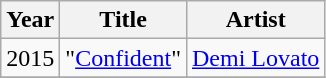<table class="wikitable sortable">
<tr>
<th>Year</th>
<th>Title</th>
<th>Artist</th>
</tr>
<tr>
<td>2015</td>
<td>"<a href='#'>Confident</a>"</td>
<td><a href='#'>Demi Lovato</a></td>
</tr>
<tr>
</tr>
</table>
